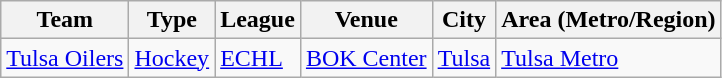<table class="wikitable">
<tr ">
<th>Team</th>
<th>Type</th>
<th>League</th>
<th>Venue</th>
<th>City</th>
<th>Area (Metro/Region)</th>
</tr>
<tr>
<td><a href='#'>Tulsa Oilers</a></td>
<td><a href='#'>Hockey</a></td>
<td><a href='#'>ECHL</a></td>
<td><a href='#'>BOK Center</a></td>
<td><a href='#'>Tulsa</a></td>
<td><a href='#'>Tulsa Metro</a></td>
</tr>
</table>
